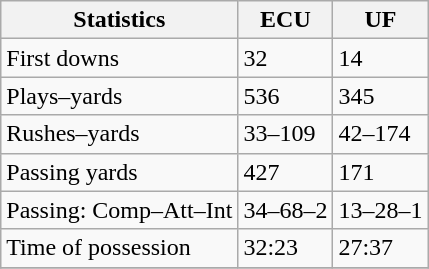<table class="wikitable">
<tr>
<th>Statistics</th>
<th>ECU</th>
<th>UF</th>
</tr>
<tr>
<td>First downs</td>
<td>32</td>
<td>14</td>
</tr>
<tr>
<td>Plays–yards</td>
<td>536</td>
<td>345</td>
</tr>
<tr>
<td>Rushes–yards</td>
<td>33–109</td>
<td>42–174</td>
</tr>
<tr>
<td>Passing yards</td>
<td>427</td>
<td>171</td>
</tr>
<tr>
<td>Passing: Comp–Att–Int</td>
<td>34–68–2</td>
<td>13–28–1</td>
</tr>
<tr>
<td>Time of possession</td>
<td>32:23</td>
<td>27:37</td>
</tr>
<tr>
</tr>
</table>
